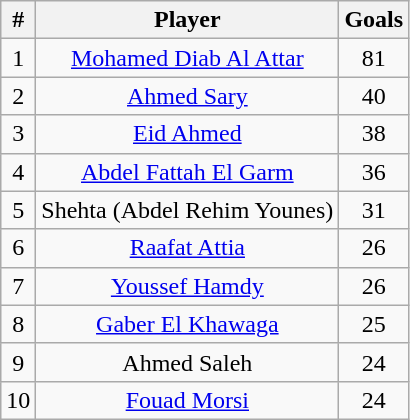<table class="wikitable" style="text-align: center;">
<tr>
<th>#</th>
<th>Player</th>
<th>Goals</th>
</tr>
<tr>
<td>1</td>
<td><a href='#'>Mohamed Diab Al Attar</a></td>
<td>81</td>
</tr>
<tr>
<td>2</td>
<td><a href='#'>Ahmed Sary</a></td>
<td>40</td>
</tr>
<tr>
<td>3</td>
<td><a href='#'>Eid Ahmed</a></td>
<td>38</td>
</tr>
<tr>
<td>4</td>
<td><a href='#'>Abdel Fattah El Garm</a></td>
<td>36</td>
</tr>
<tr>
<td>5</td>
<td>Shehta (Abdel Rehim Younes)</td>
<td>31</td>
</tr>
<tr>
<td>6</td>
<td><a href='#'>Raafat Attia</a></td>
<td>26</td>
</tr>
<tr>
<td>7</td>
<td><a href='#'>Youssef Hamdy</a></td>
<td>26</td>
</tr>
<tr>
<td>8</td>
<td><a href='#'>Gaber El Khawaga</a></td>
<td>25</td>
</tr>
<tr>
<td>9</td>
<td>Ahmed Saleh</td>
<td>24</td>
</tr>
<tr>
<td>10</td>
<td><a href='#'>Fouad Morsi</a></td>
<td>24</td>
</tr>
</table>
